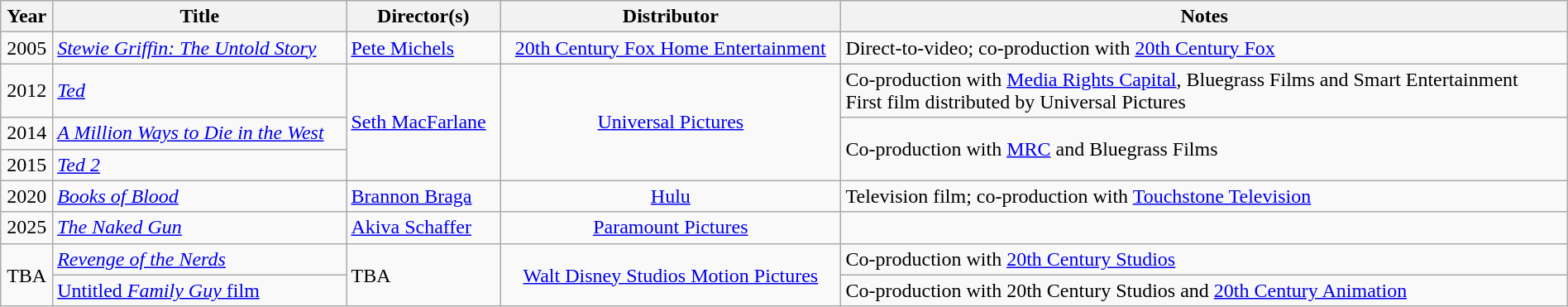<table class="wikitable" style="width: 100%">
<tr>
<th>Year</th>
<th>Title</th>
<th>Director(s)</th>
<th>Distributor</th>
<th>Notes</th>
</tr>
<tr>
<td style="text-align:center;">2005</td>
<td><em><a href='#'>Stewie Griffin: The Untold Story</a></em></td>
<td><a href='#'>Pete Michels</a></td>
<td style="text-align:center"><a href='#'>20th Century Fox Home Entertainment</a></td>
<td>Direct-to-video; co-production with <a href='#'>20th Century Fox</a></td>
</tr>
<tr>
<td style="text-align:center;">2012</td>
<td><em><a href='#'>Ted</a></em></td>
<td rowspan="3"><a href='#'>Seth MacFarlane</a></td>
<td style="text-align:center;" rowspan="3"><a href='#'>Universal Pictures</a></td>
<td>Co-production with <a href='#'>Media Rights Capital</a>, Bluegrass Films and Smart Entertainment<br>First film distributed by Universal Pictures</td>
</tr>
<tr>
<td style="text-align:center;">2014</td>
<td><em><a href='#'>A Million Ways to Die in the West</a></em></td>
<td rowspan="2">Co-production with <a href='#'>MRC</a> and Bluegrass Films</td>
</tr>
<tr>
<td style="text-align:center;">2015</td>
<td><em><a href='#'>Ted 2</a></em></td>
</tr>
<tr>
<td style="text-align:center;">2020</td>
<td><em><a href='#'>Books of Blood</a></em></td>
<td><a href='#'>Brannon Braga</a></td>
<td style="text-align:center"><a href='#'>Hulu</a></td>
<td>Television film; co-production with <a href='#'>Touchstone Television</a></td>
</tr>
<tr>
<td style="text-align:center;">2025</td>
<td><em><a href='#'>The Naked Gun</a></em></td>
<td><a href='#'>Akiva Schaffer</a></td>
<td style="text-align:center"><a href='#'>Paramount Pictures</a></td>
<td></td>
</tr>
<tr>
<td rowspan="2" style="text-align:center;">TBA</td>
<td><em><a href='#'>Revenge of the Nerds</a></em></td>
<td rowspan="2">TBA</td>
<td style="text-align:center;" rowspan="2"><a href='#'>Walt Disney Studios Motion Pictures</a></td>
<td>Co-production with <a href='#'>20th Century Studios</a></td>
</tr>
<tr>
<td><a href='#'>Untitled <em>Family Guy</em> film</a></td>
<td>Co-production with 20th Century Studios and <a href='#'>20th Century Animation</a></td>
</tr>
</table>
